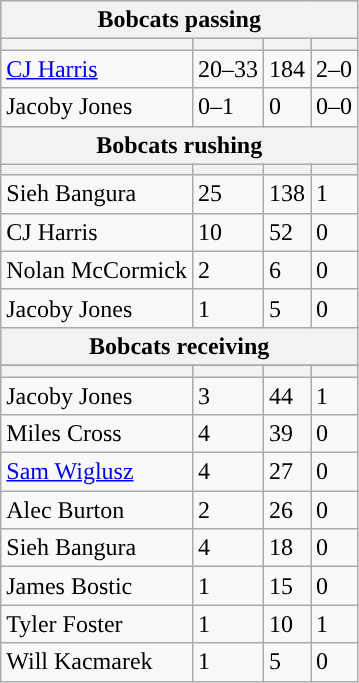<table class="wikitable plainrowheaders">
<tr>
<th colspan="6">Bobcats passing</th>
</tr>
<tr>
<th scope="col"></th>
<th scope="col"></th>
<th scope="col"></th>
<th scope="col"></th>
</tr>
<tr>
<td><a href='#'>CJ Harris</a></td>
<td>20–33</td>
<td>184</td>
<td>2–0</td>
</tr>
<tr>
<td>Jacoby Jones</td>
<td>0–1</td>
<td>0</td>
<td>0–0</td>
</tr>
<tr>
<th colspan="6">Bobcats rushing</th>
</tr>
<tr>
<th scope="col"></th>
<th scope="col"></th>
<th scope="col"></th>
<th scope="col"></th>
</tr>
<tr>
<td>Sieh Bangura</td>
<td>25</td>
<td>138</td>
<td>1</td>
</tr>
<tr>
<td>CJ Harris</td>
<td>10</td>
<td>52</td>
<td>0</td>
</tr>
<tr>
<td>Nolan McCormick</td>
<td>2</td>
<td>6</td>
<td>0</td>
</tr>
<tr>
<td>Jacoby Jones</td>
<td>1</td>
<td>5</td>
<td>0</td>
</tr>
<tr>
<th colspan="6">Bobcats receiving</th>
</tr>
<tr>
</tr>
<tr>
<th scope="col"></th>
<th scope="col"></th>
<th scope="col"></th>
<th scope="col"></th>
</tr>
<tr>
<td>Jacoby Jones</td>
<td>3</td>
<td>44</td>
<td>1</td>
</tr>
<tr>
<td>Miles Cross</td>
<td>4</td>
<td>39</td>
<td>0</td>
</tr>
<tr>
<td><a href='#'>Sam Wiglusz</a></td>
<td>4</td>
<td>27</td>
<td>0</td>
</tr>
<tr>
<td>Alec Burton</td>
<td>2</td>
<td>26</td>
<td>0</td>
</tr>
<tr>
<td>Sieh Bangura</td>
<td>4</td>
<td>18</td>
<td>0</td>
</tr>
<tr>
<td>James Bostic</td>
<td>1</td>
<td>15</td>
<td>0</td>
</tr>
<tr>
<td>Tyler Foster</td>
<td>1</td>
<td>10</td>
<td>1</td>
</tr>
<tr>
<td>Will Kacmarek</td>
<td>1</td>
<td>5</td>
<td>0</td>
</tr>
</table>
